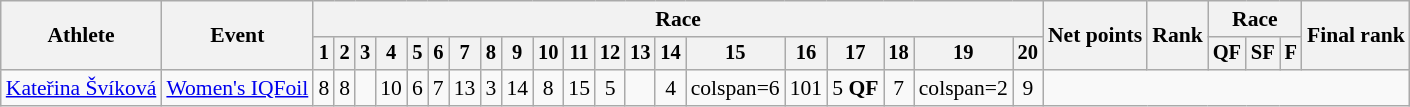<table class="wikitable" style="font-size:90%">
<tr>
<th rowspan="2">Athlete</th>
<th rowspan="2">Event</th>
<th colspan=20>Race</th>
<th rowspan=2>Net points</th>
<th rowspan=2>Rank</th>
<th colspan=3>Race</th>
<th rowspan=2>Final rank</th>
</tr>
<tr style="font-size:95%">
<th>1</th>
<th>2</th>
<th>3</th>
<th>4</th>
<th>5</th>
<th>6</th>
<th>7</th>
<th>8</th>
<th>9</th>
<th>10</th>
<th>11</th>
<th>12</th>
<th>13</th>
<th>14</th>
<th>15</th>
<th>16</th>
<th>17</th>
<th>18</th>
<th>19</th>
<th>20</th>
<th>QF</th>
<th>SF</th>
<th>F</th>
</tr>
<tr align=center>
<td align=left><a href='#'>Kateřina Švíková</a></td>
<td align=left><a href='#'>Women's IQFoil</a></td>
<td>8</td>
<td>8</td>
<td></td>
<td>10</td>
<td>6</td>
<td>7</td>
<td>13</td>
<td>3</td>
<td>14</td>
<td>8</td>
<td>15</td>
<td>5</td>
<td></td>
<td>4</td>
<td>colspan=6 </td>
<td>101</td>
<td>5 <strong>QF</strong></td>
<td>7</td>
<td>colspan=2 </td>
<td>9</td>
</tr>
</table>
